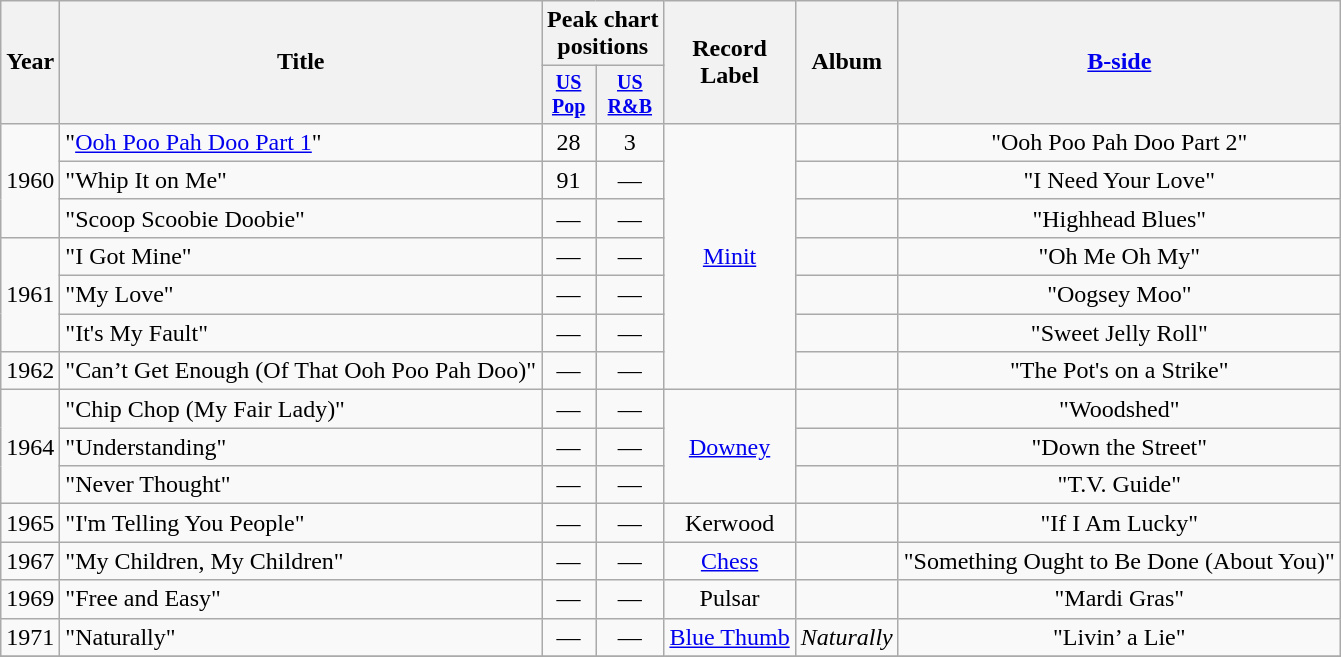<table class="wikitable" style=text-align:center;>
<tr>
<th rowspan="2">Year</th>
<th rowspan="2">Title</th>
<th colspan="2">Peak chart<br>positions</th>
<th rowspan="2">Record<br>Label</th>
<th rowspan="2">Album</th>
<th rowspan="2"><a href='#'>B-side</a></th>
</tr>
<tr style="font-size:smaller;">
<th align=centre><a href='#'>US<br>Pop</a></th>
<th align=centre><a href='#'>US<br>R&B</a></th>
</tr>
<tr>
<td rowspan="3">1960</td>
<td align=left>"<a href='#'>Ooh Poo Pah Doo Part 1</a>"</td>
<td>28</td>
<td>3</td>
<td rowspan="7"><a href='#'>Minit</a></td>
<td rowspan="1"></td>
<td rowspan="1">"Ooh Poo Pah Doo Part 2"</td>
</tr>
<tr>
<td align=left>"Whip It on Me"</td>
<td>91</td>
<td>—</td>
<td rowspan="1"></td>
<td rowspan="1">"I Need Your Love"</td>
</tr>
<tr>
<td align=left>"Scoop Scoobie Doobie"</td>
<td>—</td>
<td>—</td>
<td rowspan="1"></td>
<td rowspan="1">"Highhead Blues"</td>
</tr>
<tr>
<td rowspan="3">1961</td>
<td align=left>"I Got Mine"</td>
<td>—</td>
<td>—</td>
<td rowspan="1"></td>
<td rowspan="1">"Oh Me Oh My"</td>
</tr>
<tr>
<td align=left>"My Love"</td>
<td>—</td>
<td>—</td>
<td rowspan="1"></td>
<td rowspan="1">"Oogsey Moo"</td>
</tr>
<tr>
<td align=left>"It's My Fault"</td>
<td>—</td>
<td>—</td>
<td rowspan="1"></td>
<td rowspan="1">"Sweet Jelly Roll"</td>
</tr>
<tr>
<td rowspan="1">1962</td>
<td align=left>"Can’t Get Enough (Of That Ooh Poo Pah Doo)"</td>
<td>—</td>
<td>—</td>
<td rowspan="1"></td>
<td rowspan="1">"The Pot's on a Strike"</td>
</tr>
<tr>
<td rowspan="3">1964</td>
<td align=left>"Chip Chop (My Fair Lady)"</td>
<td>—</td>
<td>—</td>
<td rowspan="3"><a href='#'>Downey</a></td>
<td rowspan="1"></td>
<td rowspan="1">"Woodshed"</td>
</tr>
<tr>
<td align=left>"Understanding"</td>
<td>—</td>
<td>—</td>
<td rowspan="1"></td>
<td rowspan="1">"Down the Street"</td>
</tr>
<tr>
<td align=left>"Never Thought"</td>
<td>—</td>
<td>—</td>
<td rowspan="1"></td>
<td rowspan="1">"T.V. Guide"</td>
</tr>
<tr>
<td rowspan="1">1965</td>
<td align=left>"I'm Telling You People"</td>
<td>—</td>
<td>—</td>
<td rowspan="1">Kerwood</td>
<td rowspan="1"></td>
<td rowspan="1">"If I Am Lucky"</td>
</tr>
<tr>
<td rowspan="1">1967</td>
<td align=left>"My Children, My Children"</td>
<td>—</td>
<td>—</td>
<td rowspan="1"><a href='#'>Chess</a></td>
<td rowspan="1"></td>
<td rowspan="1">"Something Ought to Be Done (About You)"</td>
</tr>
<tr>
<td rowspan="1">1969</td>
<td align=left>"Free and Easy"</td>
<td>—</td>
<td>—</td>
<td rowspan="1">Pulsar</td>
<td rowspan="1"></td>
<td rowspan="1">"Mardi Gras"</td>
</tr>
<tr>
<td rowspan="1">1971</td>
<td align=left>"Naturally"</td>
<td>—</td>
<td>—</td>
<td rowspan="1"><a href='#'>Blue Thumb</a></td>
<td rowspan="1"><em>Naturally</em></td>
<td rowspan="1">"Livin’ a Lie"</td>
</tr>
<tr>
</tr>
</table>
